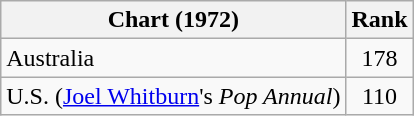<table class="wikitable sortable">
<tr>
<th align="left">Chart (1972)</th>
<th style="text-align:center;">Rank</th>
</tr>
<tr>
<td>Australia</td>
<td style="text-align:center;">178</td>
</tr>
<tr>
<td>U.S. (<a href='#'>Joel Whitburn</a>'s <em>Pop Annual</em>)</td>
<td style="text-align:center;">110</td>
</tr>
</table>
